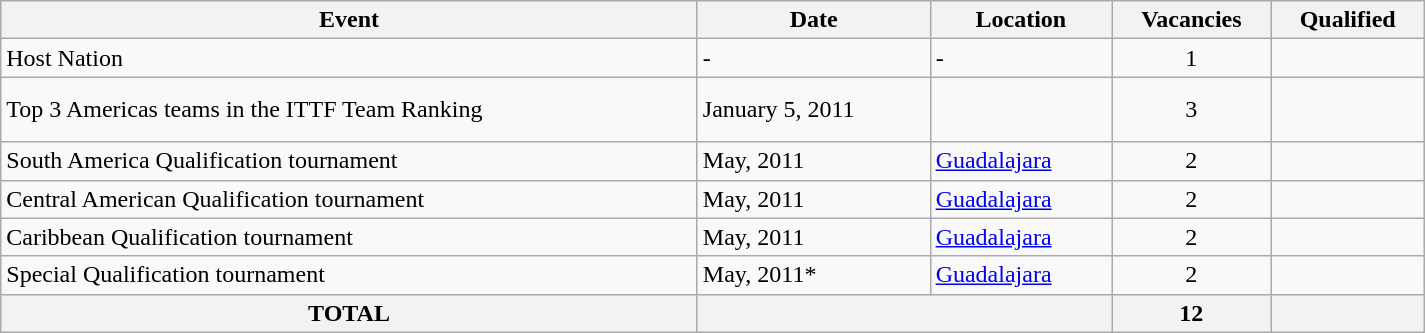<table class="wikitable" width=950>
<tr>
<th>Event</th>
<th>Date</th>
<th>Location</th>
<th>Vacancies</th>
<th>Qualified</th>
</tr>
<tr>
<td>Host Nation</td>
<td>-</td>
<td>-</td>
<td align=center>1</td>
<td></td>
</tr>
<tr>
<td>Top 3 Americas teams in the ITTF Team Ranking</td>
<td>January 5, 2011</td>
<td></td>
<td align=center>3</td>
<td>  <br>  <br> </td>
</tr>
<tr>
<td>South America Qualification tournament</td>
<td>May, 2011</td>
<td> <a href='#'>Guadalajara</a></td>
<td align=center>2</td>
<td> <br> </td>
</tr>
<tr>
<td>Central American Qualification tournament</td>
<td>May, 2011</td>
<td> <a href='#'>Guadalajara</a></td>
<td align=center>2</td>
<td> <br> </td>
</tr>
<tr>
<td>Caribbean Qualification tournament</td>
<td>May, 2011</td>
<td> <a href='#'>Guadalajara</a></td>
<td align=center>2</td>
<td> <br> </td>
</tr>
<tr>
<td>Special Qualification tournament</td>
<td>May, 2011*</td>
<td> <a href='#'>Guadalajara</a></td>
<td align=center>2</td>
<td> <br> </td>
</tr>
<tr>
<th>TOTAL</th>
<th colspan="2"></th>
<th>12</th>
<th></th>
</tr>
</table>
